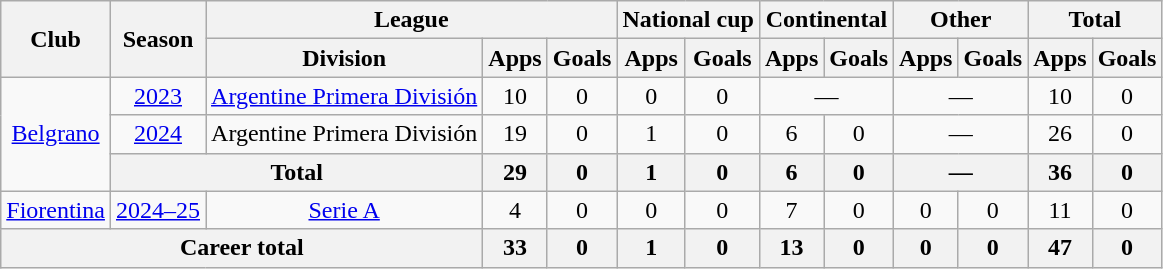<table class="wikitable" Style="text-align: center">
<tr>
<th rowspan="2">Club</th>
<th rowspan="2">Season</th>
<th colspan="3">League</th>
<th colspan="2">National cup</th>
<th colspan="2">Continental</th>
<th colspan="2">Other</th>
<th colspan="2">Total</th>
</tr>
<tr>
<th>Division</th>
<th>Apps</th>
<th>Goals</th>
<th>Apps</th>
<th>Goals</th>
<th>Apps</th>
<th>Goals</th>
<th>Apps</th>
<th>Goals</th>
<th>Apps</th>
<th>Goals</th>
</tr>
<tr>
<td rowspan="3"><a href='#'>Belgrano</a></td>
<td><a href='#'>2023</a></td>
<td><a href='#'>Argentine Primera División</a></td>
<td>10</td>
<td>0</td>
<td>0</td>
<td>0</td>
<td colspan="2">—</td>
<td colspan="2">—</td>
<td>10</td>
<td>0</td>
</tr>
<tr>
<td><a href='#'>2024</a></td>
<td>Argentine Primera División</td>
<td>19</td>
<td>0</td>
<td>1</td>
<td>0</td>
<td>6</td>
<td>0</td>
<td colspan="2">—</td>
<td>26</td>
<td>0</td>
</tr>
<tr>
<th colspan="2">Total</th>
<th>29</th>
<th>0</th>
<th>1</th>
<th>0</th>
<th>6</th>
<th>0</th>
<th colspan="2">—</th>
<th>36</th>
<th>0</th>
</tr>
<tr>
<td><a href='#'>Fiorentina</a></td>
<td><a href='#'>2024–25</a></td>
<td><a href='#'>Serie A</a></td>
<td>4</td>
<td>0</td>
<td>0</td>
<td>0</td>
<td>7</td>
<td>0</td>
<td>0</td>
<td>0</td>
<td>11</td>
<td>0</td>
</tr>
<tr>
<th colspan="3">Career total</th>
<th>33</th>
<th>0</th>
<th>1</th>
<th>0</th>
<th>13</th>
<th>0</th>
<th>0</th>
<th>0</th>
<th>47</th>
<th>0</th>
</tr>
</table>
